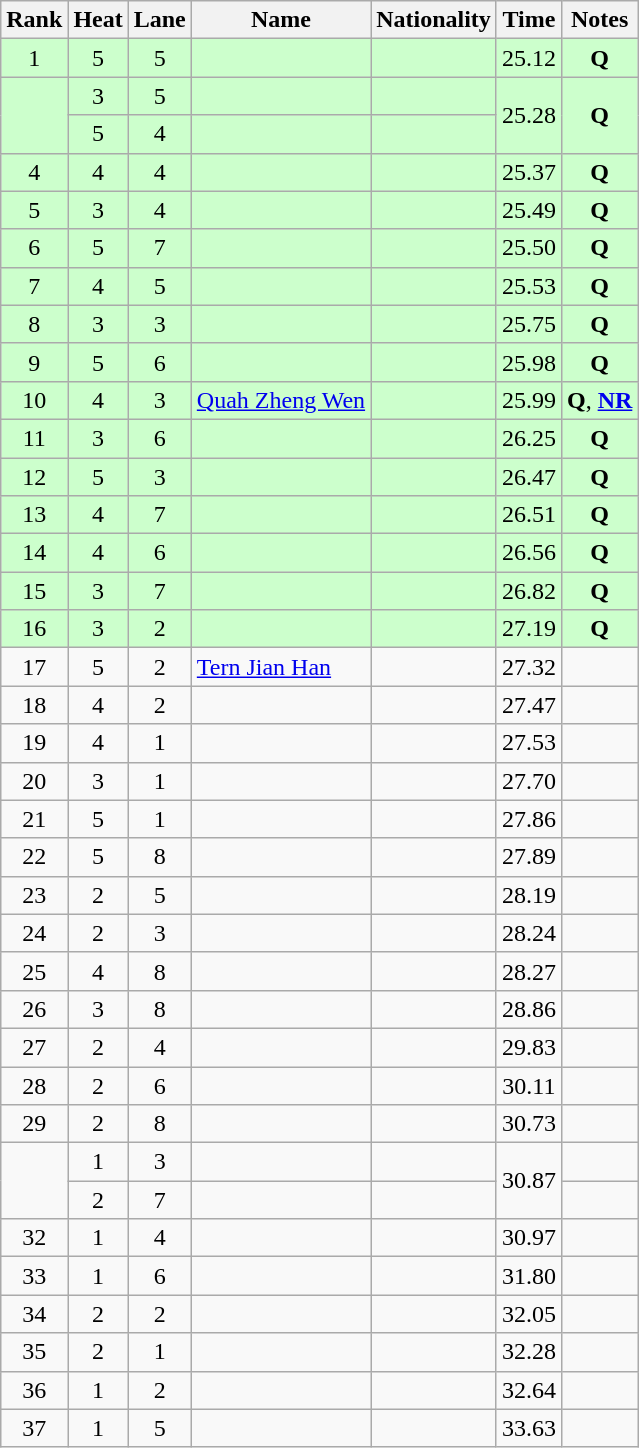<table class="wikitable sortable" style="text-align:center">
<tr>
<th data-sort-type="number">Rank</th>
<th>Heat</th>
<th>Lane</th>
<th>Name</th>
<th>Nationality</th>
<th>Time</th>
<th>Notes</th>
</tr>
<tr bgcolor=ccffcc>
<td>1</td>
<td>5</td>
<td>5</td>
<td align=left></td>
<td align=left></td>
<td>25.12</td>
<td><strong>Q</strong></td>
</tr>
<tr bgcolor=ccffcc>
<td rowspan=2></td>
<td>3</td>
<td>5</td>
<td align=left></td>
<td align=left></td>
<td rowspan=2>25.28</td>
<td rowspan=2><strong>Q</strong></td>
</tr>
<tr bgcolor=ccffcc>
<td>5</td>
<td>4</td>
<td align=left></td>
<td align=left></td>
</tr>
<tr bgcolor=ccffcc>
<td>4</td>
<td>4</td>
<td>4</td>
<td align=left></td>
<td align=left></td>
<td>25.37</td>
<td><strong>Q</strong></td>
</tr>
<tr bgcolor=ccffcc>
<td>5</td>
<td>3</td>
<td>4</td>
<td align=left></td>
<td align=left></td>
<td>25.49</td>
<td><strong>Q</strong></td>
</tr>
<tr bgcolor=ccffcc>
<td>6</td>
<td>5</td>
<td>7</td>
<td align=left></td>
<td align=left></td>
<td>25.50</td>
<td><strong>Q</strong></td>
</tr>
<tr bgcolor=ccffcc>
<td>7</td>
<td>4</td>
<td>5</td>
<td align=left></td>
<td align=left></td>
<td>25.53</td>
<td><strong>Q</strong></td>
</tr>
<tr bgcolor=ccffcc>
<td>8</td>
<td>3</td>
<td>3</td>
<td align=left></td>
<td align=left></td>
<td>25.75</td>
<td><strong>Q</strong></td>
</tr>
<tr bgcolor=ccffcc>
<td>9</td>
<td>5</td>
<td>6</td>
<td align=left></td>
<td align=left></td>
<td>25.98</td>
<td><strong>Q</strong></td>
</tr>
<tr bgcolor=ccffcc>
<td>10</td>
<td>4</td>
<td>3</td>
<td align=left><a href='#'>Quah Zheng Wen</a></td>
<td align=left></td>
<td>25.99</td>
<td><strong>Q</strong>, <strong><a href='#'>NR</a></strong></td>
</tr>
<tr bgcolor=ccffcc>
<td>11</td>
<td>3</td>
<td>6</td>
<td align=left></td>
<td align=left></td>
<td>26.25</td>
<td><strong>Q</strong></td>
</tr>
<tr bgcolor=ccffcc>
<td>12</td>
<td>5</td>
<td>3</td>
<td align=left></td>
<td align=left></td>
<td>26.47</td>
<td><strong>Q</strong></td>
</tr>
<tr bgcolor=ccffcc>
<td>13</td>
<td>4</td>
<td>7</td>
<td align=left></td>
<td align=left></td>
<td>26.51</td>
<td><strong>Q</strong></td>
</tr>
<tr bgcolor=ccffcc>
<td>14</td>
<td>4</td>
<td>6</td>
<td align=left></td>
<td align=left></td>
<td>26.56</td>
<td><strong>Q</strong></td>
</tr>
<tr bgcolor=ccffcc>
<td>15</td>
<td>3</td>
<td>7</td>
<td align=left></td>
<td align=left></td>
<td>26.82</td>
<td><strong>Q</strong></td>
</tr>
<tr bgcolor=ccffcc>
<td>16</td>
<td>3</td>
<td>2</td>
<td align=left></td>
<td align=left></td>
<td>27.19</td>
<td><strong>Q</strong></td>
</tr>
<tr>
<td>17</td>
<td>5</td>
<td>2</td>
<td align=left><a href='#'>Tern Jian Han</a></td>
<td align=left></td>
<td>27.32</td>
<td></td>
</tr>
<tr>
<td>18</td>
<td>4</td>
<td>2</td>
<td align=left></td>
<td align=left></td>
<td>27.47</td>
<td></td>
</tr>
<tr>
<td>19</td>
<td>4</td>
<td>1</td>
<td align=left></td>
<td align=left></td>
<td>27.53</td>
<td></td>
</tr>
<tr>
<td>20</td>
<td>3</td>
<td>1</td>
<td align=left></td>
<td align=left></td>
<td>27.70</td>
<td></td>
</tr>
<tr>
<td>21</td>
<td>5</td>
<td>1</td>
<td align=left></td>
<td align=left></td>
<td>27.86</td>
<td></td>
</tr>
<tr>
<td>22</td>
<td>5</td>
<td>8</td>
<td align=left></td>
<td align=left></td>
<td>27.89</td>
<td></td>
</tr>
<tr>
<td>23</td>
<td>2</td>
<td>5</td>
<td align=left></td>
<td align=left></td>
<td>28.19</td>
<td></td>
</tr>
<tr>
<td>24</td>
<td>2</td>
<td>3</td>
<td align=left></td>
<td align=left></td>
<td>28.24</td>
<td></td>
</tr>
<tr>
<td>25</td>
<td>4</td>
<td>8</td>
<td align=left></td>
<td align=left></td>
<td>28.27</td>
<td></td>
</tr>
<tr>
<td>26</td>
<td>3</td>
<td>8</td>
<td align=left></td>
<td align=left></td>
<td>28.86</td>
<td></td>
</tr>
<tr>
<td>27</td>
<td>2</td>
<td>4</td>
<td align=left></td>
<td align=left></td>
<td>29.83</td>
<td></td>
</tr>
<tr>
<td>28</td>
<td>2</td>
<td>6</td>
<td align=left></td>
<td align=left></td>
<td>30.11</td>
<td></td>
</tr>
<tr>
<td>29</td>
<td>2</td>
<td>8</td>
<td align=left></td>
<td align=left></td>
<td>30.73</td>
<td></td>
</tr>
<tr>
<td rowspan=2></td>
<td>1</td>
<td>3</td>
<td align=left></td>
<td align=left></td>
<td rowspan=2>30.87</td>
<td></td>
</tr>
<tr>
<td>2</td>
<td>7</td>
<td align=left></td>
<td align=left></td>
<td></td>
</tr>
<tr>
<td>32</td>
<td>1</td>
<td>4</td>
<td align=left></td>
<td align=left></td>
<td>30.97</td>
<td></td>
</tr>
<tr>
<td>33</td>
<td>1</td>
<td>6</td>
<td align=left></td>
<td align=left></td>
<td>31.80</td>
<td></td>
</tr>
<tr>
<td>34</td>
<td>2</td>
<td>2</td>
<td align=left></td>
<td align=left></td>
<td>32.05</td>
<td></td>
</tr>
<tr>
<td>35</td>
<td>2</td>
<td>1</td>
<td align=left></td>
<td align=left></td>
<td>32.28</td>
<td></td>
</tr>
<tr>
<td>36</td>
<td>1</td>
<td>2</td>
<td align=left></td>
<td align=left></td>
<td>32.64</td>
<td></td>
</tr>
<tr>
<td>37</td>
<td>1</td>
<td>5</td>
<td align=left></td>
<td align=left></td>
<td>33.63</td>
<td></td>
</tr>
</table>
